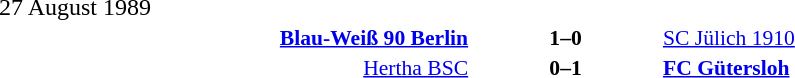<table width=100% cellspacing=1>
<tr>
<th width=25%></th>
<th width=10%></th>
<th width=25%></th>
<th></th>
</tr>
<tr>
<td>27 August 1989</td>
</tr>
<tr style=font-size:90%>
<td align=right><strong><a href='#'>Blau-Weiß 90 Berlin</a></strong></td>
<td align=center><strong>1–0</strong></td>
<td><a href='#'>SC Jülich 1910</a></td>
</tr>
<tr style=font-size:90%>
<td align=right><a href='#'>Hertha BSC</a></td>
<td align=center><strong>0–1</strong></td>
<td><strong><a href='#'>FC Gütersloh</a></strong></td>
</tr>
</table>
